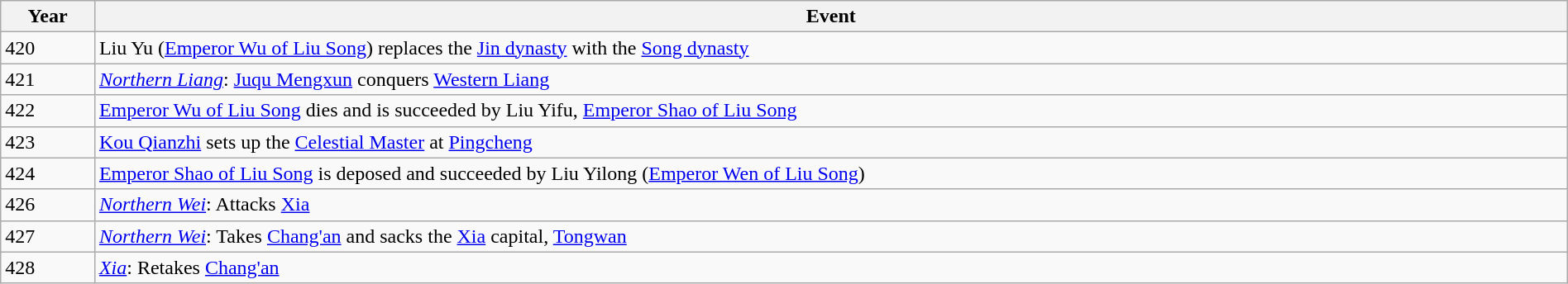<table class="wikitable" style="width:100%;">
<tr>
<th style="width:6%">Year</th>
<th>Event</th>
</tr>
<tr>
<td>420</td>
<td>Liu Yu (<a href='#'>Emperor Wu of Liu Song</a>) replaces the <a href='#'>Jin dynasty</a> with the <a href='#'>Song dynasty</a></td>
</tr>
<tr>
<td>421</td>
<td><em><a href='#'>Northern Liang</a></em>: <a href='#'>Juqu Mengxun</a> conquers <a href='#'>Western Liang</a></td>
</tr>
<tr>
<td>422</td>
<td><a href='#'>Emperor Wu of Liu Song</a> dies and is succeeded by Liu Yifu, <a href='#'>Emperor Shao of Liu Song</a></td>
</tr>
<tr>
<td>423</td>
<td><a href='#'>Kou Qianzhi</a> sets up the <a href='#'>Celestial Master</a> at <a href='#'>Pingcheng</a></td>
</tr>
<tr>
<td>424</td>
<td><a href='#'>Emperor Shao of Liu Song</a> is deposed and succeeded by Liu Yilong (<a href='#'>Emperor Wen of Liu Song</a>)</td>
</tr>
<tr>
<td>426</td>
<td><em><a href='#'>Northern Wei</a></em>: Attacks <a href='#'>Xia</a></td>
</tr>
<tr>
<td>427</td>
<td><em><a href='#'>Northern Wei</a></em>: Takes <a href='#'>Chang'an</a> and sacks the <a href='#'>Xia</a> capital, <a href='#'>Tongwan</a></td>
</tr>
<tr>
<td>428</td>
<td><em><a href='#'>Xia</a></em>: Retakes <a href='#'>Chang'an</a></td>
</tr>
</table>
